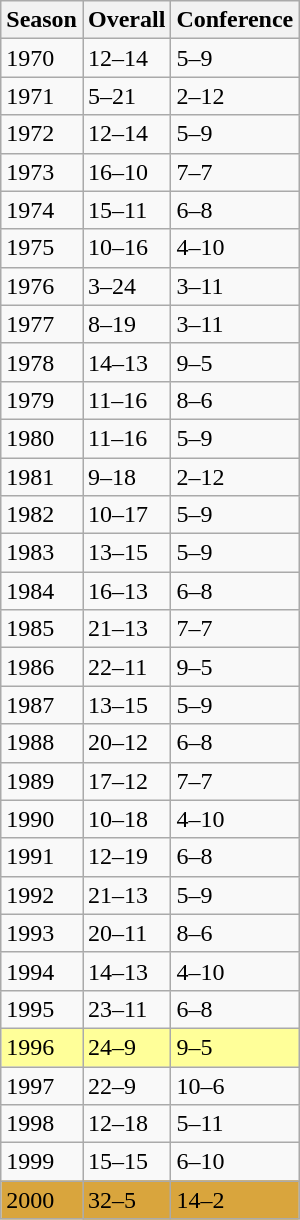<table class="wikitable">
<tr>
<th>Season</th>
<th>Overall</th>
<th>Conference</th>
</tr>
<tr>
<td>1970</td>
<td>12–14</td>
<td>5–9</td>
</tr>
<tr>
<td>1971</td>
<td>5–21</td>
<td>2–12</td>
</tr>
<tr>
<td>1972</td>
<td>12–14</td>
<td>5–9</td>
</tr>
<tr>
<td>1973</td>
<td>16–10</td>
<td>7–7</td>
</tr>
<tr>
<td>1974</td>
<td>15–11</td>
<td>6–8</td>
</tr>
<tr>
<td>1975</td>
<td>10–16</td>
<td>4–10</td>
</tr>
<tr>
<td>1976</td>
<td>3–24</td>
<td>3–11</td>
</tr>
<tr>
<td>1977</td>
<td>8–19</td>
<td>3–11</td>
</tr>
<tr>
<td>1978</td>
<td>14–13</td>
<td>9–5</td>
</tr>
<tr>
<td>1979</td>
<td>11–16</td>
<td>8–6</td>
</tr>
<tr>
<td>1980</td>
<td>11–16</td>
<td>5–9</td>
</tr>
<tr>
<td>1981</td>
<td>9–18</td>
<td>2–12</td>
</tr>
<tr>
<td>1982</td>
<td>10–17</td>
<td>5–9</td>
</tr>
<tr>
<td>1983</td>
<td>13–15</td>
<td>5–9</td>
</tr>
<tr>
<td>1984</td>
<td>16–13</td>
<td>6–8</td>
</tr>
<tr>
<td>1985</td>
<td>21–13</td>
<td>7–7</td>
</tr>
<tr>
<td>1986</td>
<td>22–11</td>
<td>9–5</td>
</tr>
<tr>
<td>1987</td>
<td>13–15</td>
<td>5–9</td>
</tr>
<tr>
<td>1988</td>
<td>20–12</td>
<td>6–8</td>
</tr>
<tr>
<td>1989</td>
<td>17–12</td>
<td>7–7</td>
</tr>
<tr>
<td>1990</td>
<td>10–18</td>
<td>4–10</td>
</tr>
<tr>
<td>1991</td>
<td>12–19</td>
<td>6–8</td>
</tr>
<tr>
<td>1992</td>
<td>21–13</td>
<td>5–9</td>
</tr>
<tr>
<td>1993</td>
<td>20–11</td>
<td>8–6</td>
</tr>
<tr>
<td>1994</td>
<td>14–13</td>
<td>4–10</td>
</tr>
<tr>
<td>1995</td>
<td>23–11</td>
<td>6–8</td>
</tr>
<tr style="background:#ff9;">
<td>1996</td>
<td style="background:#ff9;">24–9</td>
<td style="background:#ff9;">9–5</td>
</tr>
<tr>
<td>1997</td>
<td>22–9</td>
<td>10–6</td>
</tr>
<tr>
<td>1998</td>
<td>12–18</td>
<td>5–11</td>
</tr>
<tr>
<td>1999</td>
<td>15–15</td>
<td>6–10</td>
</tr>
<tr style="background:#d9a53d;">
<td>2000</td>
<td style="background:#d9a53d;">32–5</td>
<td style="background:#d9a53d;">14–2</td>
</tr>
</table>
